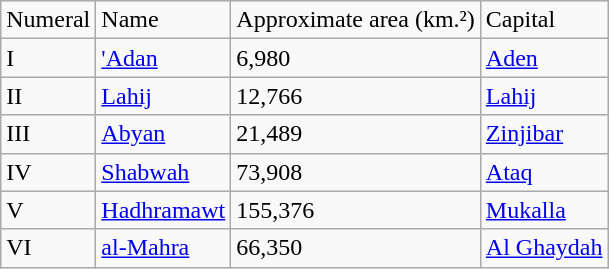<table class="wikitable">
<tr>
<td>Numeral</td>
<td>Name</td>
<td>Approximate area (km.²)</td>
<td>Capital</td>
</tr>
<tr>
<td>I</td>
<td><a href='#'>'Adan</a></td>
<td>6,980</td>
<td><a href='#'>Aden</a></td>
</tr>
<tr>
<td>II</td>
<td><a href='#'>Lahij</a></td>
<td>12,766</td>
<td><a href='#'>Lahij</a></td>
</tr>
<tr>
<td>III</td>
<td><a href='#'>Abyan</a></td>
<td>21,489</td>
<td><a href='#'>Zinjibar</a></td>
</tr>
<tr>
<td>IV</td>
<td><a href='#'>Shabwah</a></td>
<td>73,908</td>
<td><a href='#'>Ataq</a></td>
</tr>
<tr>
<td>V</td>
<td><a href='#'>Hadhramawt</a></td>
<td>155,376</td>
<td><a href='#'>Mukalla</a></td>
</tr>
<tr>
<td>VI</td>
<td><a href='#'>al-Mahra</a></td>
<td>66,350</td>
<td><a href='#'>Al Ghaydah</a></td>
</tr>
</table>
